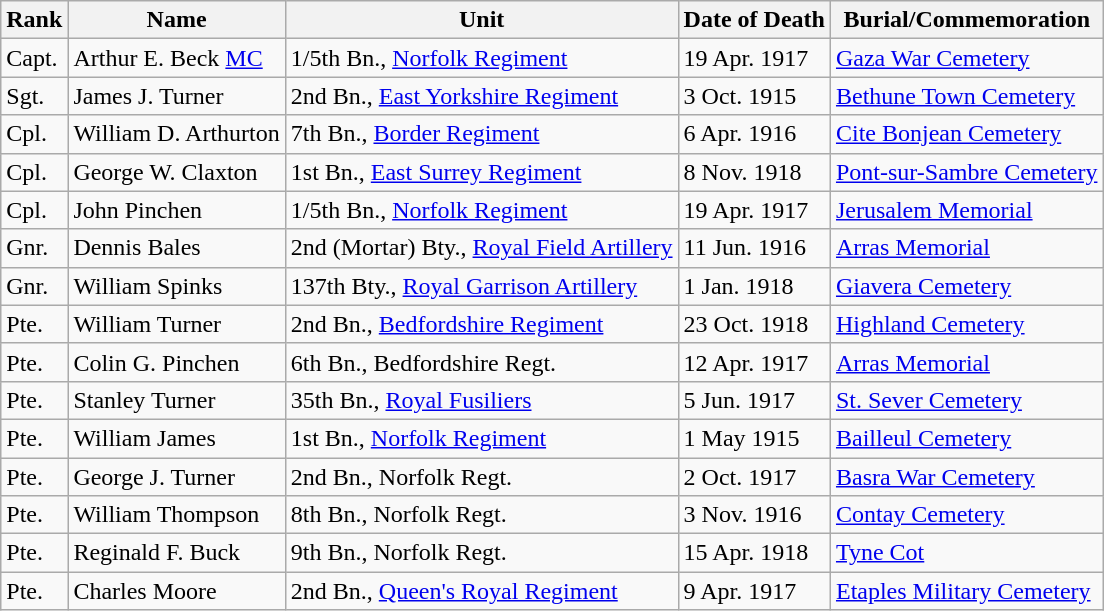<table class="wikitable">
<tr>
<th>Rank</th>
<th>Name</th>
<th>Unit</th>
<th>Date of Death</th>
<th>Burial/Commemoration</th>
</tr>
<tr>
<td>Capt.</td>
<td>Arthur E. Beck <a href='#'>MC</a></td>
<td>1/5th Bn., <a href='#'>Norfolk Regiment</a></td>
<td>19 Apr. 1917</td>
<td><a href='#'>Gaza War Cemetery</a></td>
</tr>
<tr>
<td>Sgt.</td>
<td>James J. Turner</td>
<td>2nd Bn., <a href='#'>East Yorkshire Regiment</a></td>
<td>3 Oct. 1915</td>
<td><a href='#'>Bethune Town Cemetery</a></td>
</tr>
<tr>
<td>Cpl.</td>
<td>William D. Arthurton</td>
<td>7th Bn., <a href='#'>Border Regiment</a></td>
<td>6 Apr. 1916</td>
<td><a href='#'>Cite Bonjean Cemetery</a></td>
</tr>
<tr>
<td>Cpl.</td>
<td>George W. Claxton</td>
<td>1st Bn., <a href='#'>East Surrey Regiment</a></td>
<td>8 Nov. 1918</td>
<td><a href='#'>Pont-sur-Sambre Cemetery</a></td>
</tr>
<tr>
<td>Cpl.</td>
<td>John Pinchen</td>
<td>1/5th Bn., <a href='#'>Norfolk Regiment</a></td>
<td>19 Apr. 1917</td>
<td><a href='#'>Jerusalem Memorial</a></td>
</tr>
<tr>
<td>Gnr.</td>
<td>Dennis Bales</td>
<td>2nd (Mortar) Bty., <a href='#'>Royal Field Artillery</a></td>
<td>11 Jun. 1916</td>
<td><a href='#'>Arras Memorial</a></td>
</tr>
<tr>
<td>Gnr.</td>
<td>William Spinks</td>
<td>137th Bty., <a href='#'>Royal Garrison Artillery</a></td>
<td>1 Jan. 1918</td>
<td><a href='#'>Giavera Cemetery</a></td>
</tr>
<tr>
<td>Pte.</td>
<td>William Turner</td>
<td>2nd Bn., <a href='#'>Bedfordshire Regiment</a></td>
<td>23 Oct. 1918</td>
<td><a href='#'>Highland Cemetery</a></td>
</tr>
<tr>
<td>Pte.</td>
<td>Colin G. Pinchen</td>
<td>6th Bn., Bedfordshire Regt.</td>
<td>12 Apr. 1917</td>
<td><a href='#'>Arras Memorial</a></td>
</tr>
<tr>
<td>Pte.</td>
<td>Stanley Turner</td>
<td>35th Bn., <a href='#'>Royal Fusiliers</a></td>
<td>5 Jun. 1917</td>
<td><a href='#'>St. Sever Cemetery</a></td>
</tr>
<tr>
<td>Pte.</td>
<td>William James</td>
<td>1st Bn., <a href='#'>Norfolk Regiment</a></td>
<td>1 May 1915</td>
<td><a href='#'>Bailleul Cemetery</a></td>
</tr>
<tr>
<td>Pte.</td>
<td>George J. Turner</td>
<td>2nd Bn., Norfolk Regt.</td>
<td>2 Oct. 1917</td>
<td><a href='#'>Basra War Cemetery</a></td>
</tr>
<tr>
<td>Pte.</td>
<td>William Thompson</td>
<td>8th Bn., Norfolk Regt.</td>
<td>3 Nov. 1916</td>
<td><a href='#'>Contay Cemetery</a></td>
</tr>
<tr>
<td>Pte.</td>
<td>Reginald F. Buck</td>
<td>9th Bn., Norfolk Regt.</td>
<td>15 Apr. 1918</td>
<td><a href='#'>Tyne Cot</a></td>
</tr>
<tr>
<td>Pte.</td>
<td>Charles Moore</td>
<td>2nd Bn., <a href='#'>Queen's Royal Regiment</a></td>
<td>9 Apr. 1917</td>
<td><a href='#'>Etaples Military Cemetery</a></td>
</tr>
</table>
